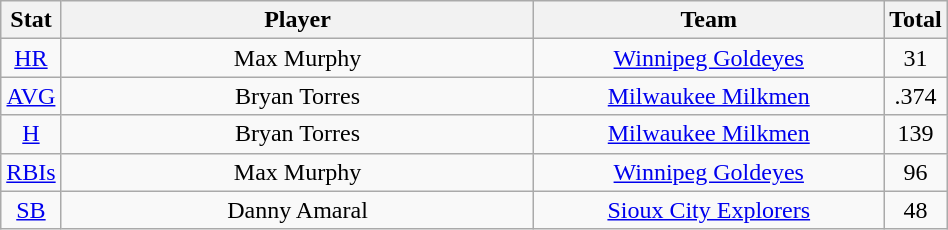<table class="wikitable"  style="width:50%; text-align:center;">
<tr>
<th style="width:5%;">Stat</th>
<th style="width:55%;">Player</th>
<th style="width:55%;">Team</th>
<th style="width:5%;">Total</th>
</tr>
<tr>
<td><a href='#'>HR</a></td>
<td>Max Murphy</td>
<td><a href='#'>Winnipeg Goldeyes</a></td>
<td>31</td>
</tr>
<tr>
<td><a href='#'>AVG</a></td>
<td>Bryan Torres</td>
<td><a href='#'>Milwaukee Milkmen</a></td>
<td>.374</td>
</tr>
<tr>
<td><a href='#'>H</a></td>
<td>Bryan Torres</td>
<td><a href='#'>Milwaukee Milkmen</a></td>
<td>139</td>
</tr>
<tr>
<td><a href='#'>RBIs</a></td>
<td>Max Murphy</td>
<td><a href='#'>Winnipeg Goldeyes</a></td>
<td>96</td>
</tr>
<tr>
<td><a href='#'>SB</a></td>
<td>Danny Amaral</td>
<td><a href='#'>Sioux City Explorers</a></td>
<td>48</td>
</tr>
</table>
